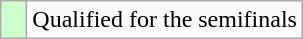<table class=wikitable>
<tr>
<td width=10px style="background-color:#ccffcc;"></td>
<td>Qualified for the semifinals</td>
</tr>
</table>
